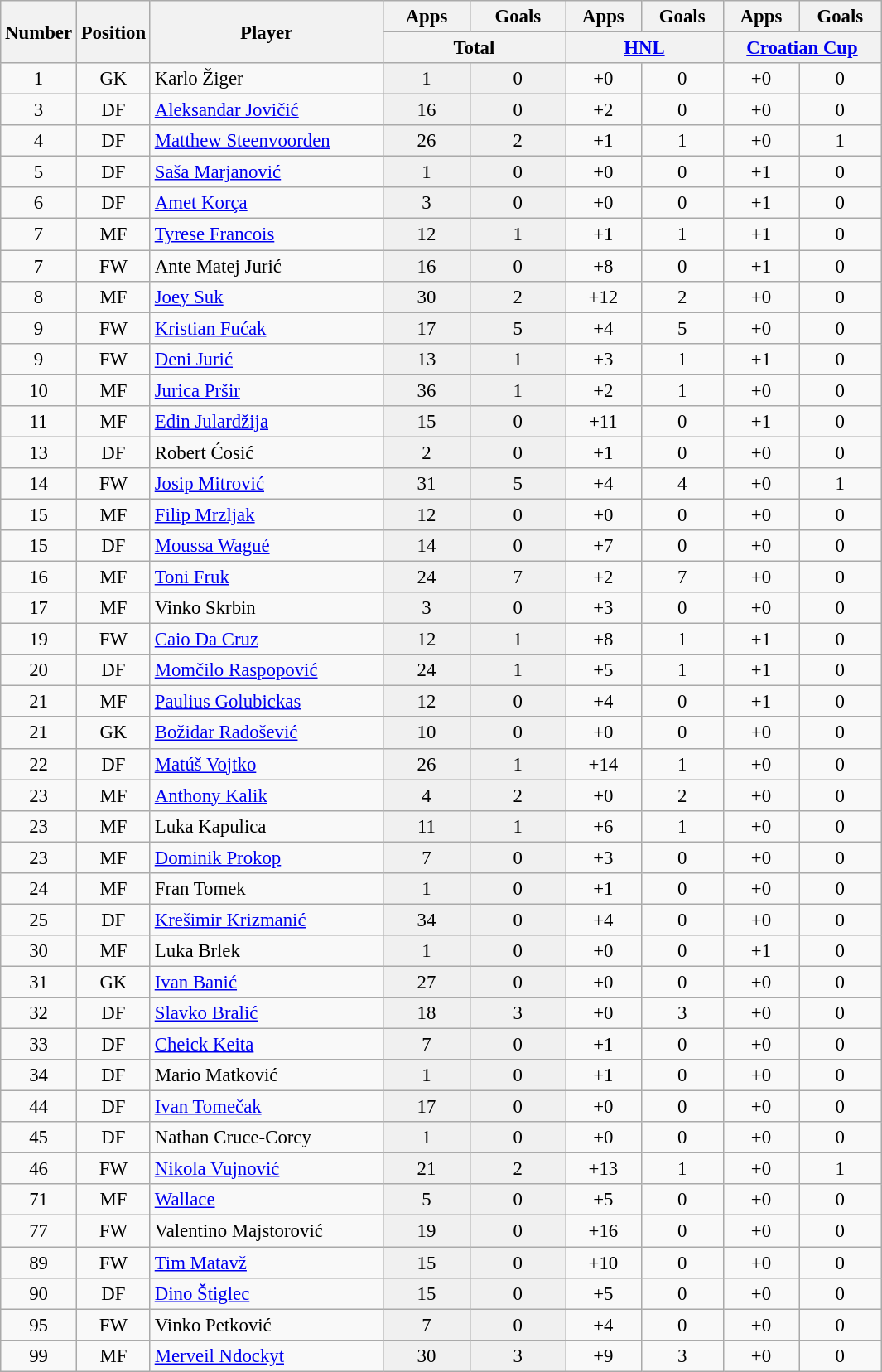<table class="wikitable sortable" style="font-size: 95%; text-align: center;">
<tr>
<th width=40 rowspan="2" align="center">Number</th>
<th width=40 rowspan="2" align="center">Position</th>
<th width=180 rowspan="2" align="center">Player</th>
<th>Apps</th>
<th>Goals</th>
<th>Apps</th>
<th>Goals</th>
<th>Apps</th>
<th>Goals</th>
</tr>
<tr>
<th class="unsortable" width=140 colspan="2" align="center">Total</th>
<th class="unsortable" width=120 colspan="2" align="center"><a href='#'>HNL</a></th>
<th class="unsortable" width=120 colspan="2" align="center"><a href='#'>Croatian Cup</a></th>
</tr>
<tr>
<td>1</td>
<td>GK</td>
<td style="text-align:left;"> Karlo Žiger</td>
<td style="background: #F0F0F0">1</td>
<td style="background: #F0F0F0">0</td>
<td>+0</td>
<td>0</td>
<td>+0</td>
<td>0</td>
</tr>
<tr>
<td>3</td>
<td>DF</td>
<td style="text-align:left;"> <a href='#'>Aleksandar Jovičić</a></td>
<td style="background: #F0F0F0">16</td>
<td style="background: #F0F0F0">0</td>
<td>+2</td>
<td>0</td>
<td>+0</td>
<td>0</td>
</tr>
<tr>
<td>4</td>
<td>DF</td>
<td style="text-align:left;"> <a href='#'>Matthew Steenvoorden</a></td>
<td style="background: #F0F0F0">26</td>
<td style="background: #F0F0F0">2</td>
<td>+1</td>
<td>1</td>
<td>+0</td>
<td>1</td>
</tr>
<tr>
<td>5</td>
<td>DF</td>
<td style="text-align:left;"> <a href='#'>Saša Marjanović</a></td>
<td style="background: #F0F0F0">1</td>
<td style="background: #F0F0F0">0</td>
<td>+0</td>
<td>0</td>
<td>+1</td>
<td>0</td>
</tr>
<tr>
<td>6</td>
<td>DF</td>
<td style="text-align:left;"> <a href='#'>Amet Korça</a></td>
<td style="background: #F0F0F0">3</td>
<td style="background: #F0F0F0">0</td>
<td>+0</td>
<td>0</td>
<td>+1</td>
<td>0</td>
</tr>
<tr>
<td>7</td>
<td>MF</td>
<td style="text-align:left;"> <a href='#'>Tyrese Francois</a></td>
<td style="background: #F0F0F0">12</td>
<td style="background: #F0F0F0">1</td>
<td>+1</td>
<td>1</td>
<td>+1</td>
<td>0</td>
</tr>
<tr>
<td>7</td>
<td>FW</td>
<td style="text-align:left;"> Ante Matej Jurić</td>
<td style="background: #F0F0F0">16</td>
<td style="background: #F0F0F0">0</td>
<td>+8</td>
<td>0</td>
<td>+1</td>
<td>0</td>
</tr>
<tr>
<td>8</td>
<td>MF</td>
<td style="text-align:left;"> <a href='#'>Joey Suk</a></td>
<td style="background: #F0F0F0">30</td>
<td style="background: #F0F0F0">2</td>
<td>+12</td>
<td>2</td>
<td>+0</td>
<td>0</td>
</tr>
<tr>
<td>9</td>
<td>FW</td>
<td style="text-align:left;"> <a href='#'>Kristian Fućak</a></td>
<td style="background: #F0F0F0">17</td>
<td style="background: #F0F0F0">5</td>
<td>+4</td>
<td>5</td>
<td>+0</td>
<td>0</td>
</tr>
<tr>
<td>9</td>
<td>FW</td>
<td style="text-align:left;"> <a href='#'>Deni Jurić</a></td>
<td style="background: #F0F0F0">13</td>
<td style="background: #F0F0F0">1</td>
<td>+3</td>
<td>1</td>
<td>+1</td>
<td>0</td>
</tr>
<tr>
<td>10</td>
<td>MF</td>
<td style="text-align:left;"> <a href='#'>Jurica Pršir</a></td>
<td style="background: #F0F0F0">36</td>
<td style="background: #F0F0F0">1</td>
<td>+2</td>
<td>1</td>
<td>+0</td>
<td>0</td>
</tr>
<tr>
<td>11</td>
<td>MF</td>
<td style="text-align:left;"> <a href='#'>Edin Julardžija</a></td>
<td style="background: #F0F0F0">15</td>
<td style="background: #F0F0F0">0</td>
<td>+11</td>
<td>0</td>
<td>+1</td>
<td>0</td>
</tr>
<tr>
<td>13</td>
<td>DF</td>
<td style="text-align:left;"> Robert Ćosić</td>
<td style="background: #F0F0F0">2</td>
<td style="background: #F0F0F0">0</td>
<td>+1</td>
<td>0</td>
<td>+0</td>
<td>0</td>
</tr>
<tr>
<td>14</td>
<td>FW</td>
<td style="text-align:left;"> <a href='#'>Josip Mitrović</a></td>
<td style="background: #F0F0F0">31</td>
<td style="background: #F0F0F0">5</td>
<td>+4</td>
<td>4</td>
<td>+0</td>
<td>1</td>
</tr>
<tr>
<td>15</td>
<td>MF</td>
<td style="text-align:left;"> <a href='#'>Filip Mrzljak</a></td>
<td style="background: #F0F0F0">12</td>
<td style="background: #F0F0F0">0</td>
<td>+0</td>
<td>0</td>
<td>+0</td>
<td>0</td>
</tr>
<tr>
<td>15</td>
<td>DF</td>
<td style="text-align:left;"> <a href='#'>Moussa Wagué</a></td>
<td style="background: #F0F0F0">14</td>
<td style="background: #F0F0F0">0</td>
<td>+7</td>
<td>0</td>
<td>+0</td>
<td>0</td>
</tr>
<tr>
<td>16</td>
<td>MF</td>
<td style="text-align:left;"> <a href='#'>Toni Fruk</a></td>
<td style="background: #F0F0F0">24</td>
<td style="background: #F0F0F0">7</td>
<td>+2</td>
<td>7</td>
<td>+0</td>
<td>0</td>
</tr>
<tr>
<td>17</td>
<td>MF</td>
<td style="text-align:left;"> Vinko Skrbin</td>
<td style="background: #F0F0F0">3</td>
<td style="background: #F0F0F0">0</td>
<td>+3</td>
<td>0</td>
<td>+0</td>
<td>0</td>
</tr>
<tr>
<td>19</td>
<td>FW</td>
<td style="text-align:left;"> <a href='#'>Caio Da Cruz</a></td>
<td style="background: #F0F0F0">12</td>
<td style="background: #F0F0F0">1</td>
<td>+8</td>
<td>1</td>
<td>+1</td>
<td>0</td>
</tr>
<tr>
<td>20</td>
<td>DF</td>
<td style="text-align:left;"> <a href='#'>Momčilo Raspopović</a></td>
<td style="background: #F0F0F0">24</td>
<td style="background: #F0F0F0">1</td>
<td>+5</td>
<td>1</td>
<td>+1</td>
<td>0</td>
</tr>
<tr>
<td>21</td>
<td>MF</td>
<td style="text-align:left;"> <a href='#'>Paulius Golubickas</a></td>
<td style="background: #F0F0F0">12</td>
<td style="background: #F0F0F0">0</td>
<td>+4</td>
<td>0</td>
<td>+1</td>
<td>0</td>
</tr>
<tr>
<td>21</td>
<td>GK</td>
<td style="text-align:left;"> <a href='#'>Božidar Radošević</a></td>
<td style="background: #F0F0F0">10</td>
<td style="background: #F0F0F0">0</td>
<td>+0</td>
<td>0</td>
<td>+0</td>
<td>0</td>
</tr>
<tr>
<td>22</td>
<td>DF</td>
<td style="text-align:left;"> <a href='#'>Matúš Vojtko</a></td>
<td style="background: #F0F0F0">26</td>
<td style="background: #F0F0F0">1</td>
<td>+14</td>
<td>1</td>
<td>+0</td>
<td>0</td>
</tr>
<tr>
<td>23</td>
<td>MF</td>
<td style="text-align:left;"> <a href='#'>Anthony Kalik</a></td>
<td style="background: #F0F0F0">4</td>
<td style="background: #F0F0F0">2</td>
<td>+0</td>
<td>2</td>
<td>+0</td>
<td>0</td>
</tr>
<tr>
<td>23</td>
<td>MF</td>
<td style="text-align:left;"> Luka Kapulica</td>
<td style="background: #F0F0F0">11</td>
<td style="background: #F0F0F0">1</td>
<td>+6</td>
<td>1</td>
<td>+0</td>
<td>0</td>
</tr>
<tr>
<td>23</td>
<td>MF</td>
<td style="text-align:left;"> <a href='#'>Dominik Prokop</a></td>
<td style="background: #F0F0F0">7</td>
<td style="background: #F0F0F0">0</td>
<td>+3</td>
<td>0</td>
<td>+0</td>
<td>0</td>
</tr>
<tr>
<td>24</td>
<td>MF</td>
<td style="text-align:left;"> Fran Tomek</td>
<td style="background: #F0F0F0">1</td>
<td style="background: #F0F0F0">0</td>
<td>+1</td>
<td>0</td>
<td>+0</td>
<td>0</td>
</tr>
<tr>
<td>25</td>
<td>DF</td>
<td style="text-align:left;"> <a href='#'>Krešimir Krizmanić</a></td>
<td style="background: #F0F0F0">34</td>
<td style="background: #F0F0F0">0</td>
<td>+4</td>
<td>0</td>
<td>+0</td>
<td>0</td>
</tr>
<tr>
<td>30</td>
<td>MF</td>
<td style="text-align:left;"> Luka Brlek</td>
<td style="background: #F0F0F0">1</td>
<td style="background: #F0F0F0">0</td>
<td>+0</td>
<td>0</td>
<td>+1</td>
<td>0</td>
</tr>
<tr>
<td>31</td>
<td>GK</td>
<td style="text-align:left;"> <a href='#'>Ivan Banić</a></td>
<td style="background: #F0F0F0">27</td>
<td style="background: #F0F0F0">0</td>
<td>+0</td>
<td>0</td>
<td>+0</td>
<td>0</td>
</tr>
<tr>
<td>32</td>
<td>DF</td>
<td style="text-align:left;"> <a href='#'>Slavko Bralić</a></td>
<td style="background: #F0F0F0">18</td>
<td style="background: #F0F0F0">3</td>
<td>+0</td>
<td>3</td>
<td>+0</td>
<td>0</td>
</tr>
<tr>
<td>33</td>
<td>DF</td>
<td style="text-align:left;"> <a href='#'>Cheick Keita</a></td>
<td style="background: #F0F0F0">7</td>
<td style="background: #F0F0F0">0</td>
<td>+1</td>
<td>0</td>
<td>+0</td>
<td>0</td>
</tr>
<tr>
<td>34</td>
<td>DF</td>
<td style="text-align:left;"> Mario Matković</td>
<td style="background: #F0F0F0">1</td>
<td style="background: #F0F0F0">0</td>
<td>+1</td>
<td>0</td>
<td>+0</td>
<td>0</td>
</tr>
<tr>
<td>44</td>
<td>DF</td>
<td style="text-align:left;"> <a href='#'>Ivan Tomečak</a></td>
<td style="background: #F0F0F0">17</td>
<td style="background: #F0F0F0">0</td>
<td>+0</td>
<td>0</td>
<td>+0</td>
<td>0</td>
</tr>
<tr>
<td>45</td>
<td>DF</td>
<td style="text-align:left;"> Nathan Cruce-Corcy</td>
<td style="background: #F0F0F0">1</td>
<td style="background: #F0F0F0">0</td>
<td>+0</td>
<td>0</td>
<td>+0</td>
<td>0</td>
</tr>
<tr>
<td>46</td>
<td>FW</td>
<td style="text-align:left;"> <a href='#'>Nikola Vujnović</a></td>
<td style="background: #F0F0F0">21</td>
<td style="background: #F0F0F0">2</td>
<td>+13</td>
<td>1</td>
<td>+0</td>
<td>1</td>
</tr>
<tr>
<td>71</td>
<td>MF</td>
<td style="text-align:left;"> <a href='#'>Wallace</a></td>
<td style="background: #F0F0F0">5</td>
<td style="background: #F0F0F0">0</td>
<td>+5</td>
<td>0</td>
<td>+0</td>
<td>0</td>
</tr>
<tr>
<td>77</td>
<td>FW</td>
<td style="text-align:left;"> Valentino Majstorović</td>
<td style="background: #F0F0F0">19</td>
<td style="background: #F0F0F0">0</td>
<td>+16</td>
<td>0</td>
<td>+0</td>
<td>0</td>
</tr>
<tr>
<td>89</td>
<td>FW</td>
<td style="text-align:left;"> <a href='#'>Tim Matavž</a></td>
<td style="background: #F0F0F0">15</td>
<td style="background: #F0F0F0">0</td>
<td>+10</td>
<td>0</td>
<td>+0</td>
<td>0</td>
</tr>
<tr>
<td>90</td>
<td>DF</td>
<td style="text-align:left;"> <a href='#'>Dino Štiglec</a></td>
<td style="background: #F0F0F0">15</td>
<td style="background: #F0F0F0">0</td>
<td>+5</td>
<td>0</td>
<td>+0</td>
<td>0</td>
</tr>
<tr>
<td>95</td>
<td>FW</td>
<td style="text-align:left;"> Vinko Petković</td>
<td style="background: #F0F0F0">7</td>
<td style="background: #F0F0F0">0</td>
<td>+4</td>
<td>0</td>
<td>+0</td>
<td>0</td>
</tr>
<tr>
<td>99</td>
<td>MF</td>
<td style="text-align:left;"> <a href='#'>Merveil Ndockyt</a></td>
<td style="background: #F0F0F0">30</td>
<td style="background: #F0F0F0">3</td>
<td>+9</td>
<td>3</td>
<td>+0</td>
<td>0</td>
</tr>
</table>
